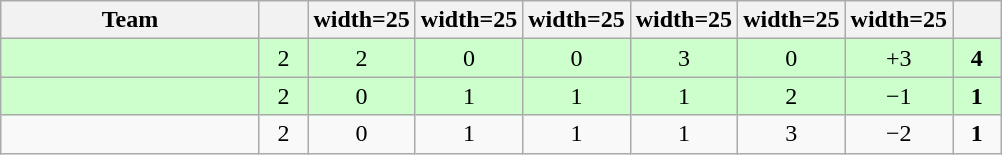<table class="wikitable" style="text-align: center;">
<tr>
<th style="width:165px;">Team</th>
<th width=25></th>
<th>width=25</th>
<th>width=25</th>
<th>width=25</th>
<th>width=25</th>
<th>width=25</th>
<th>width=25</th>
<th width=25></th>
</tr>
<tr style="background:#cfc;">
<td align="left"></td>
<td>2</td>
<td>2</td>
<td>0</td>
<td>0</td>
<td>3</td>
<td>0</td>
<td>+3</td>
<td><strong>4</strong></td>
</tr>
<tr style="background:#cfc;">
<td align="left"></td>
<td>2</td>
<td>0</td>
<td>1</td>
<td>1</td>
<td>1</td>
<td>2</td>
<td>−1</td>
<td><strong>1</strong></td>
</tr>
<tr>
<td align="left"></td>
<td>2</td>
<td>0</td>
<td>1</td>
<td>1</td>
<td>1</td>
<td>3</td>
<td>−2</td>
<td><strong>1</strong></td>
</tr>
</table>
